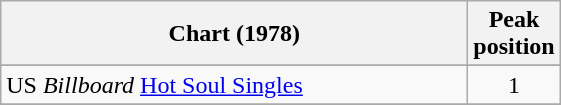<table class="wikitable sortable">
<tr>
<th style="width:19em">Chart (1978)</th>
<th>Peak<br>position</th>
</tr>
<tr>
</tr>
<tr>
</tr>
<tr>
</tr>
<tr>
</tr>
<tr>
</tr>
<tr>
</tr>
<tr>
<td>US <em>Billboard</em> <a href='#'>Hot Soul Singles</a></td>
<td style="text-align:center;">1</td>
</tr>
<tr>
</tr>
</table>
